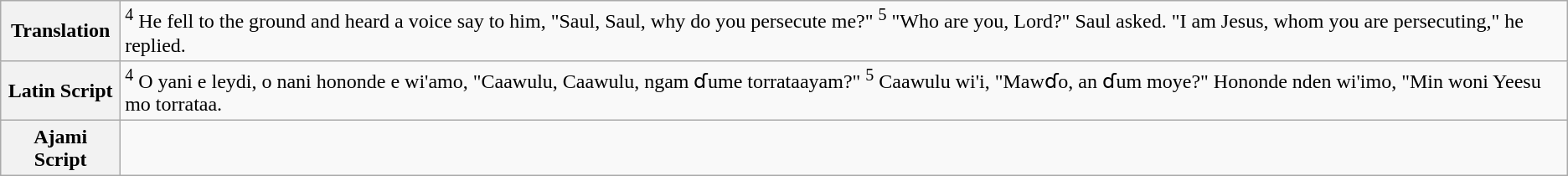<table class="wikitable">
<tr>
<th>Translation</th>
<td><sup>4</sup> He fell to the ground and heard a voice say to him, "Saul, Saul, why do you persecute me?" <sup>5</sup> "Who are you, Lord?" Saul asked. "I am Jesus, whom you are persecuting," he replied.</td>
</tr>
<tr>
<th>Latin Script</th>
<td><sup>4</sup> O yani e leydi, o nani hononde e wi'amo, "Caawulu, Caawulu, ngam ɗume torrataayam?" <sup>5</sup> Caawulu wi'i, "Mawɗo, an ɗum moye?" Hononde nden wi'imo, "Min woni Yeesu mo torrataa.</td>
</tr>
<tr>
<th>Ajami Script</th>
<td dir="rtl"><span></span></td>
</tr>
</table>
